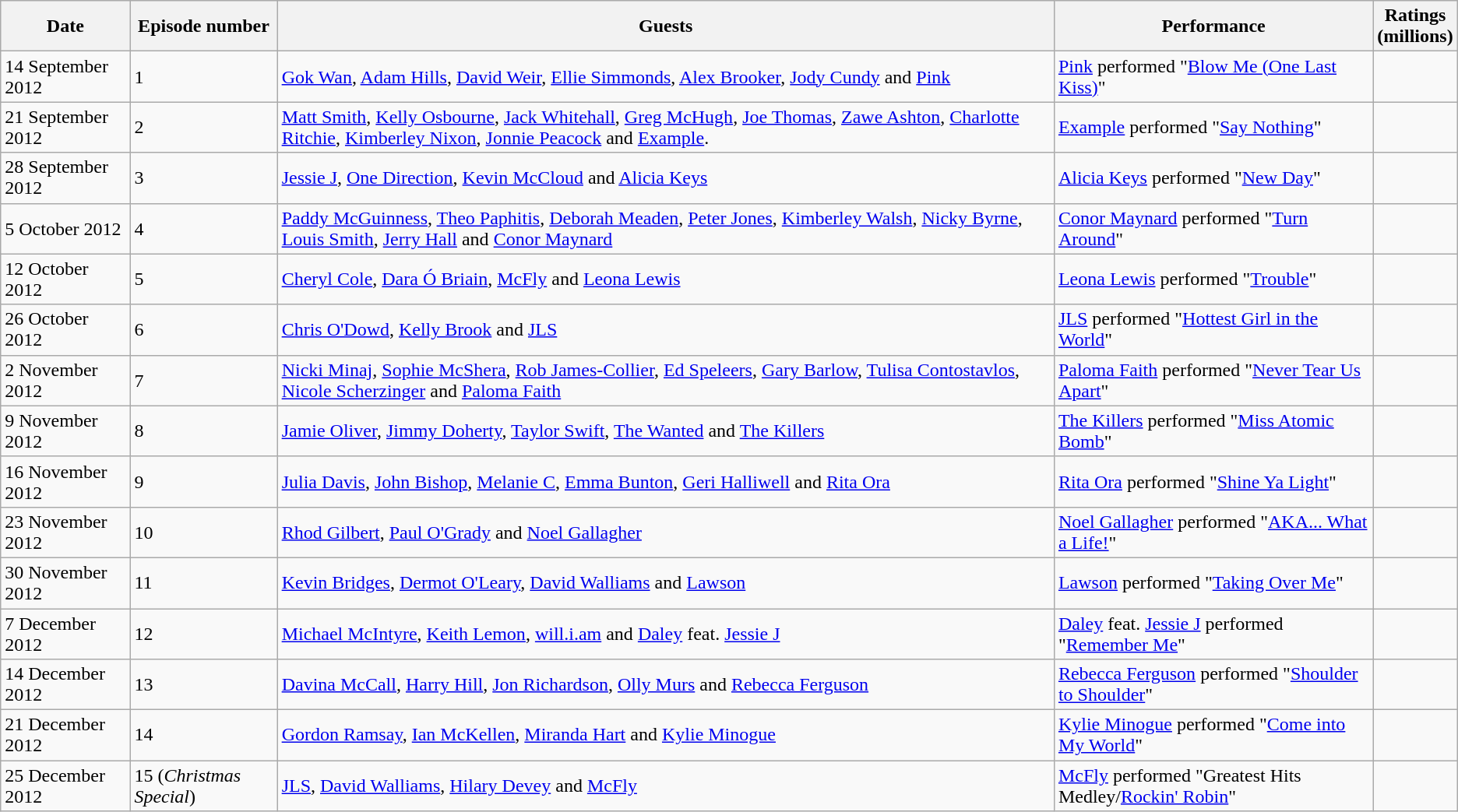<table class="wikitable">
<tr>
<th>Date</th>
<th>Episode number</th>
<th>Guests</th>
<th>Performance</th>
<th>Ratings<br>(millions)</th>
</tr>
<tr>
<td>14 September 2012</td>
<td>1</td>
<td><a href='#'>Gok Wan</a>, <a href='#'>Adam Hills</a>, <a href='#'>David Weir</a>, <a href='#'>Ellie Simmonds</a>, <a href='#'>Alex Brooker</a>, <a href='#'>Jody Cundy</a> and <a href='#'>Pink</a></td>
<td><a href='#'>Pink</a> performed "<a href='#'>Blow Me (One Last Kiss)</a>"</td>
<td></td>
</tr>
<tr>
<td>21 September 2012</td>
<td>2</td>
<td><a href='#'>Matt Smith</a>, <a href='#'>Kelly Osbourne</a>, <a href='#'>Jack Whitehall</a>, <a href='#'>Greg McHugh</a>, <a href='#'>Joe Thomas</a>, <a href='#'>Zawe Ashton</a>, <a href='#'>Charlotte Ritchie</a>, <a href='#'>Kimberley Nixon</a>, <a href='#'>Jonnie Peacock</a> and <a href='#'>Example</a>.</td>
<td><a href='#'>Example</a> performed "<a href='#'>Say Nothing</a>"</td>
<td></td>
</tr>
<tr>
<td>28 September 2012</td>
<td>3</td>
<td><a href='#'>Jessie J</a>, <a href='#'>One Direction</a>, <a href='#'>Kevin McCloud</a> and <a href='#'>Alicia Keys</a></td>
<td><a href='#'>Alicia Keys</a> performed "<a href='#'>New Day</a>"</td>
<td></td>
</tr>
<tr>
<td>5 October 2012</td>
<td>4</td>
<td><a href='#'>Paddy McGuinness</a>, <a href='#'>Theo Paphitis</a>, <a href='#'>Deborah Meaden</a>, <a href='#'>Peter Jones</a>, <a href='#'>Kimberley Walsh</a>, <a href='#'>Nicky Byrne</a>, <a href='#'>Louis Smith</a>, <a href='#'>Jerry Hall</a> and <a href='#'>Conor Maynard</a></td>
<td><a href='#'>Conor Maynard</a> performed "<a href='#'>Turn Around</a>"</td>
<td></td>
</tr>
<tr>
<td>12 October 2012</td>
<td>5</td>
<td><a href='#'>Cheryl Cole</a>, <a href='#'>Dara Ó Briain</a>, <a href='#'>McFly</a> and <a href='#'>Leona Lewis</a></td>
<td><a href='#'>Leona Lewis</a> performed "<a href='#'>Trouble</a>"</td>
<td></td>
</tr>
<tr>
<td>26 October 2012</td>
<td>6</td>
<td><a href='#'>Chris O'Dowd</a>, <a href='#'>Kelly Brook</a> and <a href='#'>JLS</a></td>
<td><a href='#'>JLS</a> performed "<a href='#'>Hottest Girl in the World</a>"</td>
<td></td>
</tr>
<tr>
<td>2 November 2012</td>
<td>7</td>
<td><a href='#'>Nicki Minaj</a>, <a href='#'>Sophie McShera</a>, <a href='#'>Rob James-Collier</a>, <a href='#'>Ed Speleers</a>, <a href='#'>Gary Barlow</a>, <a href='#'>Tulisa Contostavlos</a>, <a href='#'>Nicole Scherzinger</a> and <a href='#'>Paloma Faith</a></td>
<td><a href='#'>Paloma Faith</a> performed "<a href='#'>Never Tear Us Apart</a>"</td>
<td></td>
</tr>
<tr>
<td>9 November 2012</td>
<td>8</td>
<td><a href='#'>Jamie Oliver</a>, <a href='#'>Jimmy Doherty</a>, <a href='#'>Taylor Swift</a>, <a href='#'>The Wanted</a> and <a href='#'>The Killers</a></td>
<td><a href='#'>The Killers</a> performed "<a href='#'>Miss Atomic Bomb</a>"</td>
<td></td>
</tr>
<tr>
<td>16 November 2012</td>
<td>9</td>
<td><a href='#'>Julia Davis</a>, <a href='#'>John Bishop</a>, <a href='#'>Melanie C</a>, <a href='#'>Emma Bunton</a>, <a href='#'>Geri Halliwell</a> and <a href='#'>Rita Ora</a></td>
<td><a href='#'>Rita Ora</a> performed "<a href='#'>Shine Ya Light</a>"</td>
<td></td>
</tr>
<tr>
<td>23 November 2012</td>
<td>10</td>
<td><a href='#'>Rhod Gilbert</a>, <a href='#'>Paul O'Grady</a> and <a href='#'>Noel Gallagher</a></td>
<td><a href='#'>Noel Gallagher</a> performed "<a href='#'>AKA... What a Life!</a>"</td>
<td></td>
</tr>
<tr>
<td>30 November 2012</td>
<td>11</td>
<td><a href='#'>Kevin Bridges</a>, <a href='#'>Dermot O'Leary</a>, <a href='#'>David Walliams</a> and <a href='#'>Lawson</a></td>
<td><a href='#'>Lawson</a> performed "<a href='#'>Taking Over Me</a>"</td>
<td></td>
</tr>
<tr>
<td>7 December 2012</td>
<td>12</td>
<td><a href='#'>Michael McIntyre</a>, <a href='#'>Keith Lemon</a>, <a href='#'>will.i.am</a> and <a href='#'>Daley</a> feat. <a href='#'>Jessie J</a></td>
<td><a href='#'>Daley</a> feat. <a href='#'>Jessie J</a> performed "<a href='#'>Remember Me</a>"</td>
<td></td>
</tr>
<tr>
<td>14 December 2012</td>
<td>13</td>
<td><a href='#'>Davina McCall</a>, <a href='#'>Harry Hill</a>, <a href='#'>Jon Richardson</a>, <a href='#'>Olly Murs</a> and <a href='#'>Rebecca Ferguson</a></td>
<td><a href='#'>Rebecca Ferguson</a> performed "<a href='#'>Shoulder to Shoulder</a>"</td>
<td></td>
</tr>
<tr>
<td>21 December 2012</td>
<td>14</td>
<td><a href='#'>Gordon Ramsay</a>, <a href='#'>Ian McKellen</a>, <a href='#'>Miranda Hart</a> and <a href='#'>Kylie Minogue</a></td>
<td><a href='#'>Kylie Minogue</a> performed "<a href='#'>Come into My World</a>"</td>
<td></td>
</tr>
<tr>
<td>25 December 2012</td>
<td>15 (<em>Christmas Special</em>)</td>
<td><a href='#'>JLS</a>, <a href='#'>David Walliams</a>, <a href='#'>Hilary Devey</a> and <a href='#'>McFly</a></td>
<td><a href='#'>McFly</a> performed "Greatest Hits Medley/<a href='#'>Rockin' Robin</a>"</td>
<td></td>
</tr>
</table>
